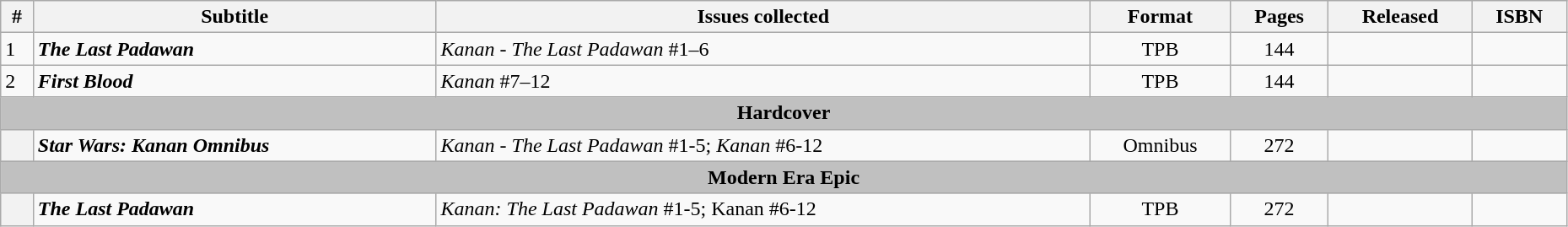<table class="wikitable sortable" width=98%>
<tr>
<th class="unsortable">#</th>
<th class="unsortable">Subtitle</th>
<th class="unsortable">Issues collected</th>
<th>Format</th>
<th class="unsortable">Pages</th>
<th>Released</th>
<th class="unsortable">ISBN</th>
</tr>
<tr>
<td>1</td>
<td><strong><em>The Last Padawan</em></strong></td>
<td><em>Kanan - The Last Padawan</em> #1–6</td>
<td style="text-align: center;">TPB</td>
<td style="text-align: center;">144</td>
<td></td>
<td></td>
</tr>
<tr>
<td>2</td>
<td><strong><em>First Blood</em></strong></td>
<td><em>Kanan</em> #7–12</td>
<td style="text-align: center;">TPB</td>
<td style="text-align: center;">144</td>
<td></td>
<td></td>
</tr>
<tr>
<th colspan=7 style="background-color: silver;">Hardcover</th>
</tr>
<tr>
<th style="background-color: light grey;"></th>
<td><strong><em>Star Wars: Kanan Omnibus</em></strong></td>
<td><em>Kanan - The Last Padawan</em> #1-5; <em>Kanan</em> #6-12</td>
<td style="text-align: center;">Omnibus</td>
<td style="text-align: center;">272</td>
<td></td>
<td></td>
</tr>
<tr>
<th colspan=7 style="background-color: silver;">Modern Era Epic</th>
</tr>
<tr>
<th style="background-color: light grey;"></th>
<td><strong><em>The Last Padawan</em></strong></td>
<td><em>Kanan: The Last Padawan</em> #1-5; Kanan #6-12</td>
<td style="text-align: center;">TPB</td>
<td style="text-align: center;">272</td>
<td></td>
<td></td>
</tr>
</table>
